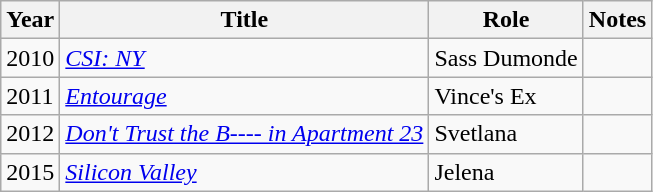<table class="wikitable sortable">
<tr>
<th>Year</th>
<th>Title</th>
<th>Role</th>
<th class="unsortable">Notes</th>
</tr>
<tr>
<td>2010</td>
<td><em><a href='#'>CSI: NY</a></em></td>
<td>Sass Dumonde</td>
<td></td>
</tr>
<tr>
<td>2011</td>
<td><em><a href='#'>Entourage</a></em></td>
<td>Vince's Ex</td>
<td></td>
</tr>
<tr>
<td>2012</td>
<td><em><a href='#'>Don't Trust the B---- in Apartment 23</a></em></td>
<td>Svetlana</td>
<td></td>
</tr>
<tr>
<td>2015</td>
<td><em><a href='#'>Silicon Valley</a></em></td>
<td>Jelena</td>
<td></td>
</tr>
</table>
